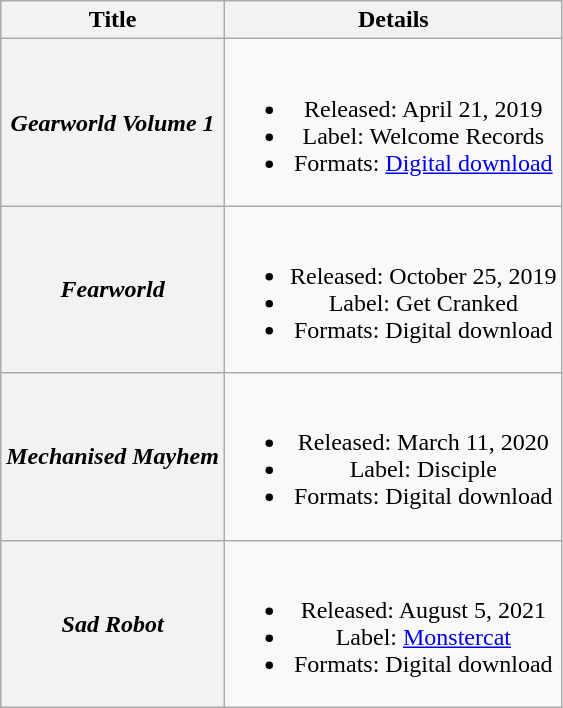<table class="wikitable plainrowheaders" style="text-align:center;">
<tr>
<th scope="col">Title</th>
<th scope="col">Details</th>
</tr>
<tr>
<th scope="row"><em>Gearworld Volume 1</em></th>
<td><br><ul><li>Released: April 21, 2019</li><li>Label: Welcome Records</li><li>Formats: <a href='#'>Digital download</a></li></ul></td>
</tr>
<tr>
<th scope="row"><em>Fearworld</em></th>
<td><br><ul><li>Released: October 25, 2019</li><li>Label: Get Cranked</li><li>Formats: Digital download</li></ul></td>
</tr>
<tr>
<th scope="row"><em>Mechanised Mayhem</em></th>
<td><br><ul><li>Released: March 11, 2020</li><li>Label: Disciple</li><li>Formats: Digital download</li></ul></td>
</tr>
<tr>
<th scope="row"><em>Sad Robot</em></th>
<td><br><ul><li>Released: August 5, 2021</li><li>Label: <a href='#'>Monstercat</a></li><li>Formats: Digital download</li></ul></td>
</tr>
</table>
